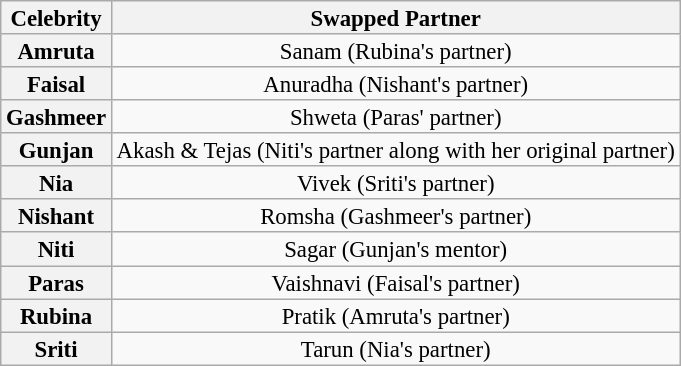<table class="wikitable" style="text-align:center; font-size:95%; line-height:15px;">
<tr>
<th>Celebrity</th>
<th>Swapped Partner</th>
</tr>
<tr>
<th>Amruta</th>
<td>Sanam (Rubina's partner)</td>
</tr>
<tr>
<th>Faisal</th>
<td>Anuradha (Nishant's partner)</td>
</tr>
<tr>
<th>Gashmeer</th>
<td>Shweta (Paras' partner)</td>
</tr>
<tr>
<th>Gunjan</th>
<td>Akash & Tejas (Niti's partner along with her original partner)</td>
</tr>
<tr>
<th>Nia</th>
<td>Vivek (Sriti's partner)</td>
</tr>
<tr>
<th>Nishant</th>
<td>Romsha (Gashmeer's partner)</td>
</tr>
<tr>
<th>Niti</th>
<td>Sagar (Gunjan's mentor)</td>
</tr>
<tr>
<th>Paras</th>
<td>Vaishnavi (Faisal's partner)</td>
</tr>
<tr>
<th>Rubina</th>
<td>Pratik (Amruta's partner)</td>
</tr>
<tr>
<th>Sriti</th>
<td>Tarun (Nia's partner)</td>
</tr>
</table>
